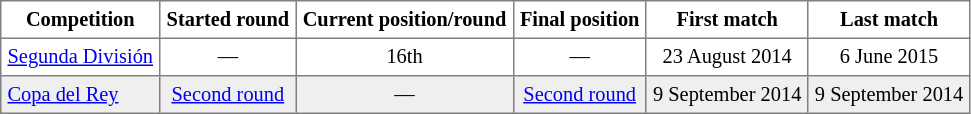<table cellpadding="4" cellspacing="0" border="1" style="text-align: center; font-size: 85%; border: gray solid 1px; border-collapse: collapse;">
<tr align="center" bgcolor="#FFFFFF">
<th>Competition</th>
<th>Started round</th>
<th>Current position/round</th>
<th>Final position</th>
<th>First match</th>
<th>Last match</th>
</tr>
<tr>
<td align="left"><a href='#'>Segunda División</a></td>
<td>—</td>
<td bgcolor="#FFFFFF">16th</td>
<td>—</td>
<td>23 August 2014</td>
<td>6 June 2015</td>
</tr>
<tr bgcolor="#EFEFEF">
<td align="left"><a href='#'>Copa del Rey</a></td>
<td><a href='#'>Second round</a></td>
<td>—</td>
<td><a href='#'>Second round</a></td>
<td>9 September 2014</td>
<td>9 September 2014</td>
</tr>
</table>
